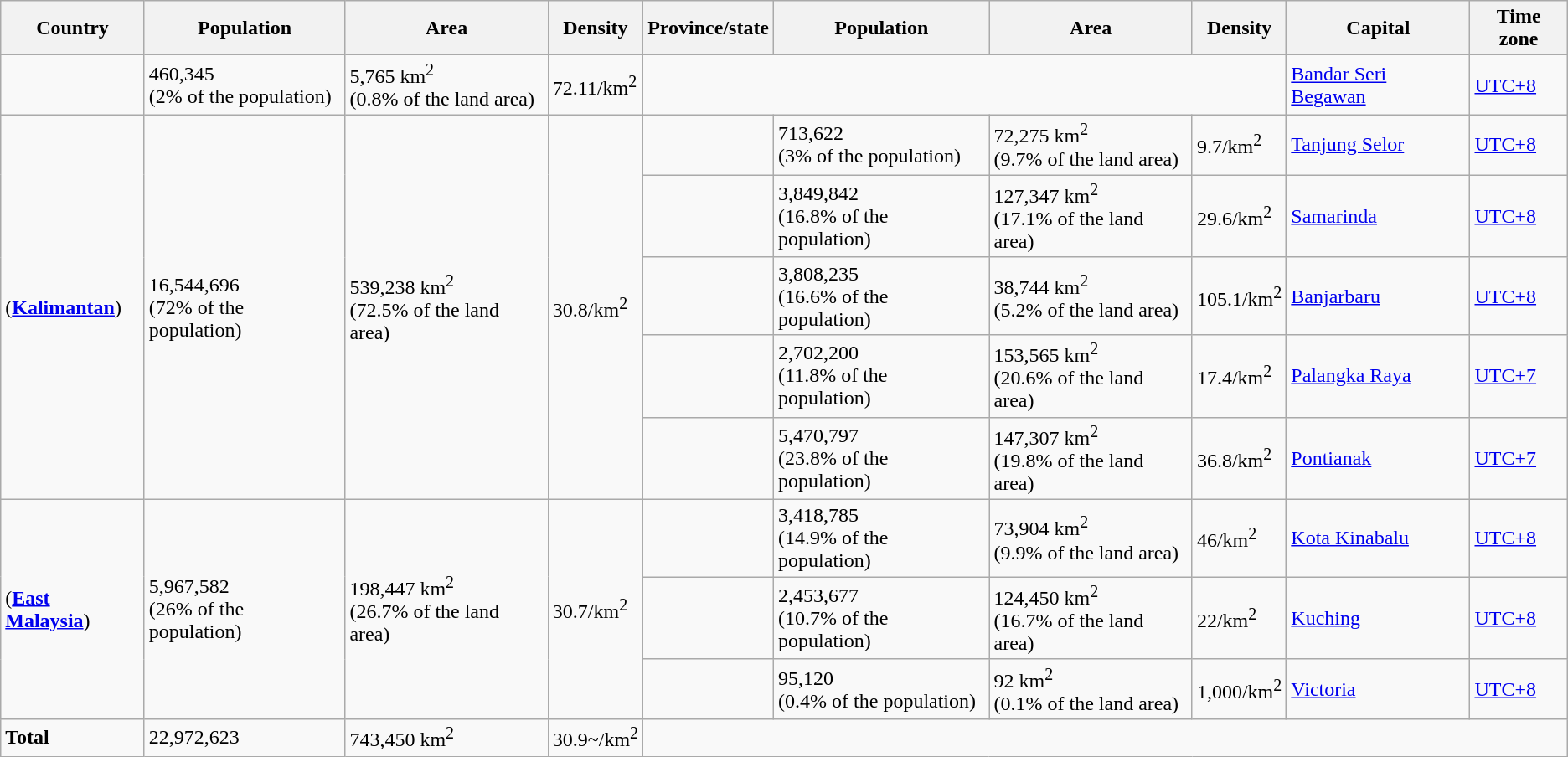<table class="sortable wikitable">
<tr>
<th>Country</th>
<th>Population</th>
<th>Area</th>
<th>Density</th>
<th>Province/state</th>
<th>Population</th>
<th>Area</th>
<th>Density</th>
<th>Capital</th>
<th>Time zone</th>
</tr>
<tr>
<td><strong></strong></td>
<td>460,345<br>(2% of the population)</td>
<td>5,765 km<sup>2</sup><br>(0.8% of the land area)</td>
<td>72.11/km<sup>2</sup><br></td>
<td colspan="4"></td>
<td><a href='#'>Bandar Seri Begawan</a></td>
<td><a href='#'>UTC+8</a></td>
</tr>
<tr>
<td rowspan="5"><strong></strong> (<strong><a href='#'>Kalimantan</a></strong>)</td>
<td rowspan="5">16,544,696<br>(72% of the population)</td>
<td rowspan="5">539,238 km<sup>2</sup><br>(72.5% of the land area)</td>
<td rowspan="5">30.8/km<sup>2</sup><br></td>
<td></td>
<td>713,622<br>(3% of the population)</td>
<td>72,275 km<sup>2</sup><br>(9.7% of the land area)</td>
<td>9.7/km<sup>2</sup></td>
<td><a href='#'>Tanjung Selor</a></td>
<td><a href='#'>UTC+8</a></td>
</tr>
<tr>
<td></td>
<td>3,849,842<br>(16.8% of the population)</td>
<td>127,347 km<sup>2</sup><br>(17.1% of the land area)</td>
<td>29.6/km<sup>2</sup><br></td>
<td><a href='#'>Samarinda</a></td>
<td><a href='#'>UTC+8</a></td>
</tr>
<tr>
<td></td>
<td>3,808,235<br>(16.6% of the population)</td>
<td>38,744 km<sup>2</sup><br>(5.2% of the land area)</td>
<td>105.1/km<sup>2</sup><br></td>
<td><a href='#'>Banjarbaru</a></td>
<td><a href='#'>UTC+8</a></td>
</tr>
<tr>
<td></td>
<td>2,702,200<br>(11.8% of the population)</td>
<td>153,565 km<sup>2</sup><br>(20.6% of the land area)</td>
<td>17.4/km<sup>2</sup><br></td>
<td><a href='#'>Palangka Raya</a></td>
<td><a href='#'>UTC+7</a></td>
</tr>
<tr>
<td></td>
<td>5,470,797<br>(23.8% of the population)</td>
<td>147,307 km<sup>2</sup><br>(19.8% of the land area)</td>
<td>36.8/km<sup>2</sup><br></td>
<td><a href='#'>Pontianak</a></td>
<td><a href='#'>UTC+7</a></td>
</tr>
<tr>
<td rowspan="3"><strong></strong> (<strong><a href='#'>East Malaysia</a></strong>)</td>
<td rowspan="3">5,967,582<br>(26% of the population)</td>
<td rowspan="3">198,447 km<sup>2</sup><br>(26.7% of the land area)</td>
<td rowspan="3">30.7/km<sup>2</sup><br></td>
<td></td>
<td>3,418,785<br>(14.9% of the population)</td>
<td>73,904 km<sup>2</sup><br>(9.9% of the land area)</td>
<td>46/km<sup>2</sup><br></td>
<td><a href='#'>Kota Kinabalu</a></td>
<td><a href='#'>UTC+8</a></td>
</tr>
<tr>
<td></td>
<td>2,453,677<br>(10.7% of the population)</td>
<td>124,450 km<sup>2</sup><br>(16.7% of the land area)</td>
<td>22/km<sup>2</sup><br></td>
<td><a href='#'>Kuching</a></td>
<td><a href='#'>UTC+8</a></td>
</tr>
<tr>
<td></td>
<td>95,120<br>(0.4% of the population)</td>
<td>92 km<sup>2</sup><br>(0.1% of the land area)</td>
<td>1,000/km<sup>2</sup><br></td>
<td><a href='#'>Victoria</a></td>
<td><a href='#'>UTC+8</a></td>
</tr>
<tr>
<td><strong>Total</strong></td>
<td>22,972,623</td>
<td>743,450 km<sup>2</sup><br></td>
<td>30.9~/km<sup>2</sup><br></td>
</tr>
</table>
